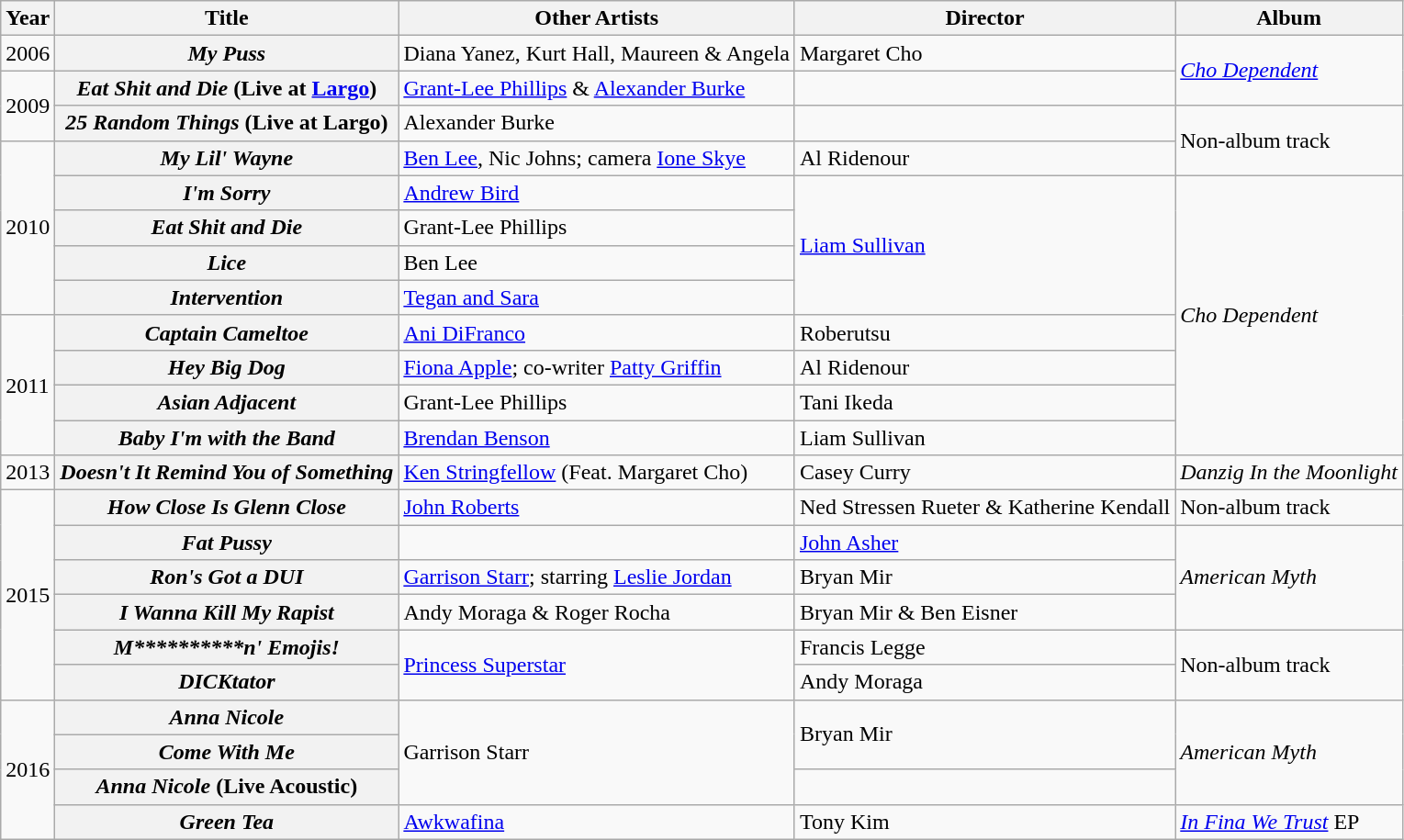<table class="wikitable plainrowheaders">
<tr>
<th scope="col" style="">Year</th>
<th scope="col" style="">Title</th>
<th scope="col" style="">Other Artists</th>
<th scope="col" style="">Director</th>
<th scope="col" style="">Album</th>
</tr>
<tr>
<td>2006</td>
<th scope="row"><em>My Puss</em></th>
<td>Diana Yanez, Kurt Hall, Maureen & Angela</td>
<td>Margaret Cho</td>
<td rowspan="2"><em><a href='#'>Cho Dependent</a></em></td>
</tr>
<tr>
<td rowspan="2">2009</td>
<th scope="row"><em>Eat Shit and Die</em> (Live at <a href='#'>Largo</a>)</th>
<td><a href='#'>Grant-Lee Phillips</a> & <a href='#'>Alexander Burke</a></td>
<td></td>
</tr>
<tr>
<th scope="row"><em>25 Random Things</em> (Live at Largo)</th>
<td>Alexander Burke</td>
<td></td>
<td rowspan="2">Non-album track</td>
</tr>
<tr>
<td rowspan="5">2010</td>
<th scope="row"><em>My Lil' Wayne</em></th>
<td><a href='#'>Ben Lee</a>, Nic Johns; camera <a href='#'>Ione Skye</a></td>
<td>Al Ridenour</td>
</tr>
<tr>
<th scope="row"><em>I'm Sorry</em></th>
<td><a href='#'>Andrew Bird</a></td>
<td rowspan="4"><a href='#'>Liam Sullivan</a></td>
<td rowspan="8"><em>Cho Dependent</em></td>
</tr>
<tr>
<th scope="row"><em>Eat Shit and Die</em></th>
<td>Grant-Lee Phillips</td>
</tr>
<tr>
<th scope="row"><em>Lice</em></th>
<td>Ben Lee</td>
</tr>
<tr>
<th scope="row"><em>Intervention</em></th>
<td><a href='#'>Tegan and Sara</a></td>
</tr>
<tr>
<td rowspan="4">2011</td>
<th scope="row"><em>Captain Cameltoe</em></th>
<td><a href='#'>Ani DiFranco</a></td>
<td>Roberutsu</td>
</tr>
<tr>
<th scope="row"><em>Hey Big Dog</em></th>
<td><a href='#'>Fiona Apple</a>; co-writer <a href='#'>Patty Griffin</a></td>
<td>Al Ridenour</td>
</tr>
<tr>
<th scope="row"><em>Asian Adjacent</em></th>
<td>Grant-Lee Phillips</td>
<td>Tani Ikeda</td>
</tr>
<tr>
<th scope="row"><em>Baby I'm with the Band</em></th>
<td><a href='#'>Brendan Benson</a></td>
<td>Liam Sullivan</td>
</tr>
<tr>
<td>2013</td>
<th scope="row"><em>Doesn't It Remind You of Something</em></th>
<td><a href='#'>Ken Stringfellow</a> (Feat. Margaret Cho)</td>
<td>Casey Curry</td>
<td><em>Danzig In the Moonlight</em></td>
</tr>
<tr>
<td rowspan="6">2015</td>
<th scope="row"><em>How Close Is Glenn Close</em></th>
<td><a href='#'>John Roberts</a></td>
<td>Ned Stressen Rueter & Katherine Kendall</td>
<td>Non-album track</td>
</tr>
<tr>
<th scope="row"><em>Fat Pussy</em></th>
<td></td>
<td><a href='#'>John Asher</a></td>
<td rowspan="3"><em>American Myth</em></td>
</tr>
<tr>
<th scope="row"><em>Ron's Got a DUI</em></th>
<td><a href='#'>Garrison Starr</a>; starring <a href='#'>Leslie Jordan</a></td>
<td>Bryan Mir</td>
</tr>
<tr>
<th scope="row"><em>I Wanna Kill My Rapist</em></th>
<td>Andy Moraga & Roger Rocha</td>
<td>Bryan Mir & Ben Eisner</td>
</tr>
<tr>
<th scope="row"><em>M**********n' Emojis!</em></th>
<td rowspan="2"><a href='#'>Princess Superstar</a></td>
<td>Francis Legge</td>
<td rowspan="2">Non-album track</td>
</tr>
<tr>
<th scope="row"><em>DICKtator</em></th>
<td>Andy Moraga</td>
</tr>
<tr>
<td rowspan="4">2016</td>
<th scope="row"><em>Anna Nicole</em></th>
<td rowspan="3">Garrison Starr</td>
<td rowspan="2">Bryan Mir</td>
<td rowspan="3"><em>American Myth</em></td>
</tr>
<tr>
<th scope="row"><em>Come With Me</em></th>
</tr>
<tr>
<th scope="row"><em>Anna Nicole</em> (Live Acoustic)</th>
<td></td>
</tr>
<tr>
<th scope="row"><em>Green Tea</em></th>
<td><a href='#'>Awkwafina</a></td>
<td>Tony Kim</td>
<td><em><a href='#'>In Fina We Trust</a></em> EP</td>
</tr>
</table>
